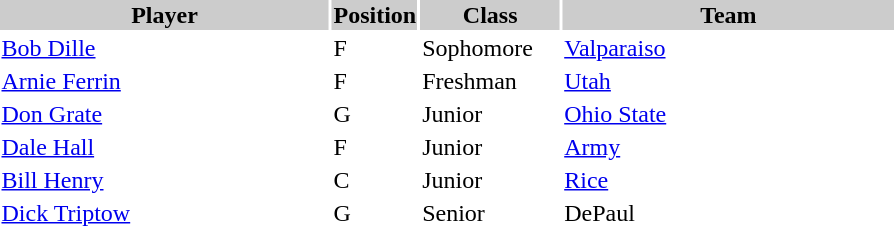<table style="width:600px" "border:'1' 'solid' 'gray'">
<tr>
<th style="background:#CCCCCC;width:40%">Player</th>
<th style="background:#CCCCCC;width:4%">Position</th>
<th style="background:#CCCCCC;width:16%">Class</th>
<th style="background:#CCCCCC;width:40%">Team</th>
</tr>
<tr>
<td><a href='#'>Bob Dille</a></td>
<td>F</td>
<td>Sophomore</td>
<td><a href='#'>Valparaiso</a></td>
</tr>
<tr>
<td><a href='#'>Arnie Ferrin</a></td>
<td>F</td>
<td>Freshman</td>
<td><a href='#'>Utah</a></td>
</tr>
<tr>
<td><a href='#'>Don Grate</a></td>
<td>G</td>
<td>Junior</td>
<td><a href='#'>Ohio State</a></td>
</tr>
<tr>
<td><a href='#'>Dale Hall</a></td>
<td>F</td>
<td>Junior</td>
<td><a href='#'>Army</a></td>
</tr>
<tr>
<td><a href='#'>Bill Henry</a></td>
<td>C</td>
<td>Junior</td>
<td><a href='#'>Rice</a></td>
</tr>
<tr>
<td><a href='#'>Dick Triptow</a></td>
<td>G</td>
<td>Senior</td>
<td>DePaul</td>
</tr>
</table>
